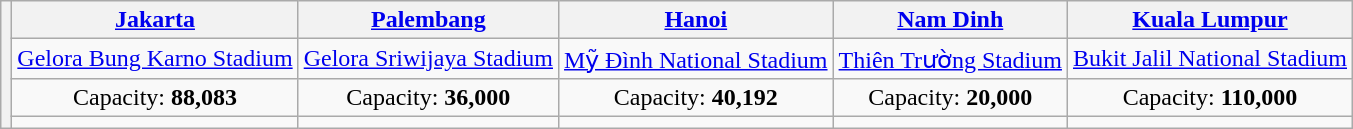<table class="wikitable" style="text-align:center">
<tr>
<th rowspan="4"></th>
<th> <a href='#'>Jakarta</a></th>
<th> <a href='#'>Palembang</a></th>
<th> <a href='#'>Hanoi</a></th>
<th> <a href='#'>Nam Dinh</a></th>
<th> <a href='#'>Kuala Lumpur</a></th>
</tr>
<tr>
<td><a href='#'>Gelora Bung Karno Stadium</a></td>
<td><a href='#'>Gelora Sriwijaya Stadium</a></td>
<td><a href='#'>Mỹ Đình National Stadium</a></td>
<td><a href='#'>Thiên Trường Stadium</a></td>
<td><a href='#'>Bukit Jalil National Stadium</a></td>
</tr>
<tr>
<td>Capacity: <strong>88,083</strong></td>
<td>Capacity: <strong>36,000</strong></td>
<td>Capacity: <strong>40,192</strong></td>
<td>Capacity: <strong>20,000</strong></td>
<td>Capacity: <strong>110,000</strong></td>
</tr>
<tr>
<td></td>
<td></td>
<td></td>
<td></td>
<td></td>
</tr>
</table>
